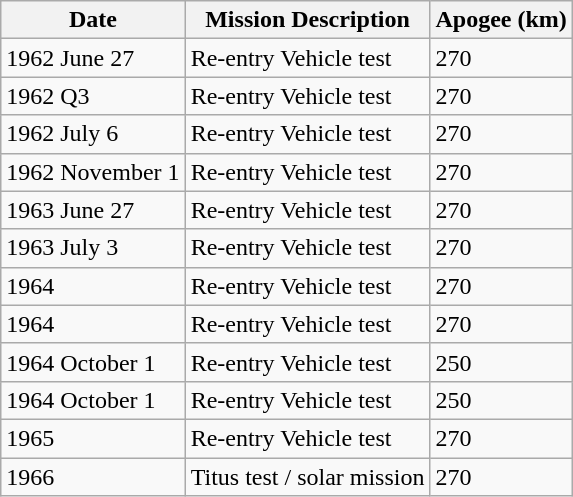<table class="wikitable sortable">
<tr>
<th>Date</th>
<th>Mission Description</th>
<th>Apogee (km)</th>
</tr>
<tr>
<td>1962 June 27</td>
<td>Re-entry Vehicle test</td>
<td>270</td>
</tr>
<tr>
<td>1962 Q3</td>
<td>Re-entry Vehicle test</td>
<td>270</td>
</tr>
<tr>
<td>1962 July 6</td>
<td>Re-entry Vehicle test</td>
<td>270</td>
</tr>
<tr>
<td>1962 November 1</td>
<td>Re-entry Vehicle test</td>
<td>270</td>
</tr>
<tr>
<td>1963 June 27</td>
<td>Re-entry Vehicle test</td>
<td>270</td>
</tr>
<tr>
<td>1963 July 3</td>
<td>Re-entry Vehicle test</td>
<td>270</td>
</tr>
<tr>
<td>1964</td>
<td>Re-entry Vehicle test</td>
<td>270</td>
</tr>
<tr>
<td>1964</td>
<td>Re-entry Vehicle test</td>
<td>270</td>
</tr>
<tr>
<td>1964 October 1</td>
<td>Re-entry Vehicle test</td>
<td>250</td>
</tr>
<tr>
<td>1964 October 1</td>
<td>Re-entry Vehicle test</td>
<td>250</td>
</tr>
<tr>
<td>1965</td>
<td>Re-entry Vehicle test</td>
<td>270</td>
</tr>
<tr>
<td>1966</td>
<td>Titus test / solar mission</td>
<td>270</td>
</tr>
</table>
